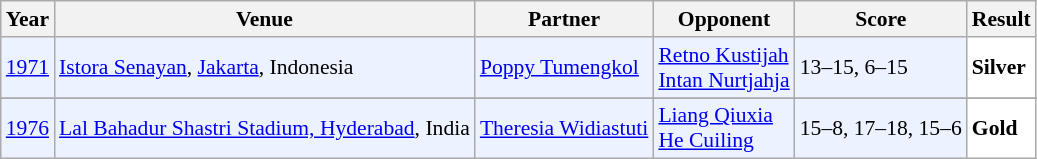<table class="sortable wikitable" style="font-size: 90%;">
<tr>
<th>Year</th>
<th>Venue</th>
<th>Partner</th>
<th>Opponent</th>
<th>Score</th>
<th>Result</th>
</tr>
<tr style="background:#ECF2FF">
<td align="center"><a href='#'>1971</a></td>
<td align="left"><a href='#'>Istora Senayan</a>, <a href='#'>Jakarta</a>, Indonesia</td>
<td align="left"> <a href='#'>Poppy Tumengkol</a></td>
<td align="left"> <a href='#'>Retno Kustijah</a><br> <a href='#'>Intan Nurtjahja</a></td>
<td align="left">13–15, 6–15</td>
<td style="text-align:left; background:white"> <strong>Silver</strong></td>
</tr>
<tr>
</tr>
<tr style="background:#ECF2FF">
<td align="center"><a href='#'>1976</a></td>
<td align="left"><a href='#'>Lal Bahadur Shastri Stadium, Hyderabad</a>, India</td>
<td align="left"> <a href='#'>Theresia Widiastuti</a></td>
<td align="left"> <a href='#'>Liang Qiuxia</a><br> <a href='#'>He Cuiling</a></td>
<td align="left">15–8, 17–18, 15–6</td>
<td style="text-align:left; background:white"> <strong>Gold</strong></td>
</tr>
</table>
